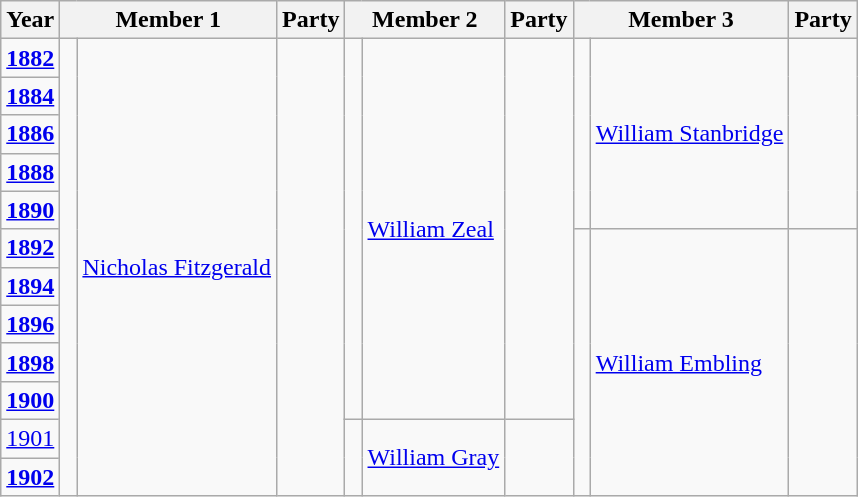<table class="wikitable">
<tr>
<th>Year</th>
<th colspan=2>Member 1</th>
<th>Party</th>
<th colspan=2>Member 2</th>
<th>Party</th>
<th colspan=2>Member 3</th>
<th>Party</th>
</tr>
<tr>
<td><strong><a href='#'>1882</a></strong></td>
<td rowspan=12 > </td>
<td rowspan=12><a href='#'>Nicholas Fitzgerald</a></td>
<td rowspan=12> </td>
<td rowspan=10 > </td>
<td rowspan=10><a href='#'>William Zeal</a></td>
<td rowspan=10> </td>
<td rowspan=5 > </td>
<td rowspan=5><a href='#'>William Stanbridge</a></td>
<td rowspan=5> </td>
</tr>
<tr>
<td><strong><a href='#'>1884</a></strong></td>
</tr>
<tr>
<td><strong><a href='#'>1886</a></strong></td>
</tr>
<tr>
<td><strong><a href='#'>1888</a></strong></td>
</tr>
<tr>
<td><strong><a href='#'>1890</a></strong></td>
</tr>
<tr>
<td><strong><a href='#'>1892</a></strong></td>
<td rowspan=7 > </td>
<td rowspan=7><a href='#'>William Embling</a></td>
<td rowspan=7> </td>
</tr>
<tr>
<td><strong><a href='#'>1894</a></strong></td>
</tr>
<tr>
<td><strong><a href='#'>1896</a></strong></td>
</tr>
<tr>
<td><strong><a href='#'>1898</a></strong></td>
</tr>
<tr>
<td><strong><a href='#'>1900</a></strong></td>
</tr>
<tr>
<td><a href='#'>1901</a></td>
<td rowspan=2 > </td>
<td rowspan=2><a href='#'>William Gray</a></td>
<td rowspan=2> </td>
</tr>
<tr>
<td><strong><a href='#'>1902</a></strong></td>
</tr>
</table>
